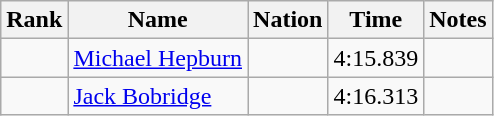<table class="wikitable sortable" style="text-align:center">
<tr>
<th>Rank</th>
<th>Name</th>
<th>Nation</th>
<th>Time</th>
<th>Notes</th>
</tr>
<tr>
<td></td>
<td align=left><a href='#'>Michael Hepburn</a></td>
<td align=left></td>
<td>4:15.839</td>
<td></td>
</tr>
<tr>
<td></td>
<td align=left><a href='#'>Jack Bobridge</a></td>
<td align=left></td>
<td>4:16.313</td>
<td></td>
</tr>
</table>
